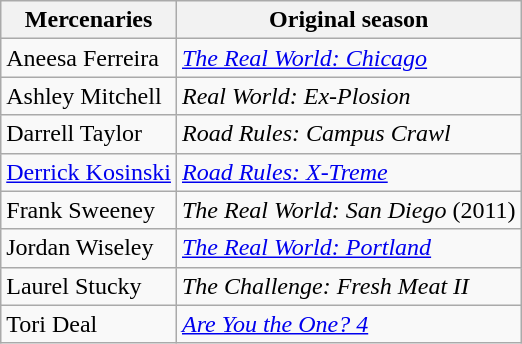<table class="wikitable">
<tr>
<th>Mercenaries</th>
<th nowrap>Original season</th>
</tr>
<tr>
<td>Aneesa Ferreira</td>
<td nowrap><em><a href='#'>The Real World: Chicago</a></em></td>
</tr>
<tr>
<td>Ashley Mitchell</td>
<td><em>Real World: Ex-Plosion</em></td>
</tr>
<tr>
<td>Darrell Taylor</td>
<td nowrap><em>Road Rules: Campus Crawl</em></td>
</tr>
<tr>
<td nowrap><a href='#'>Derrick Kosinski</a></td>
<td><em><a href='#'>Road Rules: X-Treme</a></em></td>
</tr>
<tr>
<td nowrap>Frank Sweeney</td>
<td nowrap><em>The Real World: San Diego</em> (2011)</td>
</tr>
<tr>
<td>Jordan Wiseley</td>
<td><em><a href='#'>The Real World: Portland</a></em></td>
</tr>
<tr>
<td>Laurel Stucky</td>
<td><em>The Challenge: Fresh Meat II</em></td>
</tr>
<tr>
<td>Tori Deal</td>
<td><em><a href='#'>Are You the One? 4</a></em></td>
</tr>
</table>
